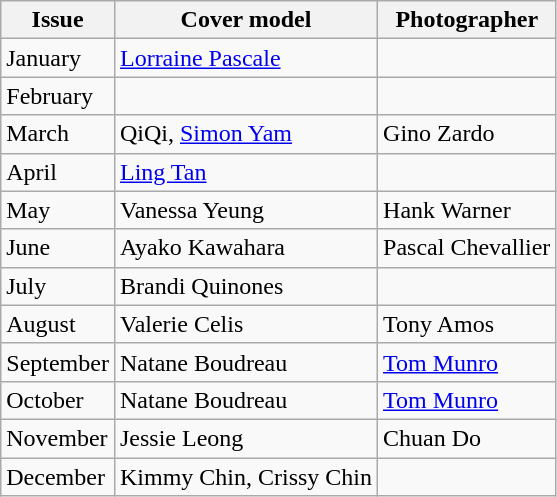<table class="sortable wikitable">
<tr>
<th>Issue</th>
<th>Cover model</th>
<th>Photographer</th>
</tr>
<tr>
<td>January</td>
<td><a href='#'>Lorraine Pascale</a></td>
<td></td>
</tr>
<tr>
<td>February</td>
<td></td>
<td></td>
</tr>
<tr>
<td>March</td>
<td>QiQi, <a href='#'>Simon Yam</a></td>
<td>Gino Zardo</td>
</tr>
<tr>
<td>April</td>
<td><a href='#'>Ling Tan</a></td>
<td></td>
</tr>
<tr>
<td>May</td>
<td>Vanessa Yeung</td>
<td>Hank Warner</td>
</tr>
<tr>
<td>June</td>
<td>Ayako Kawahara</td>
<td>Pascal Chevallier</td>
</tr>
<tr>
<td>July</td>
<td>Brandi Quinones</td>
<td></td>
</tr>
<tr>
<td>August</td>
<td>Valerie Celis</td>
<td>Tony Amos</td>
</tr>
<tr>
<td>September</td>
<td>Natane Boudreau</td>
<td><a href='#'>Tom Munro</a></td>
</tr>
<tr>
<td>October</td>
<td>Natane Boudreau</td>
<td><a href='#'>Tom Munro</a></td>
</tr>
<tr>
<td>November</td>
<td>Jessie Leong</td>
<td>Chuan Do</td>
</tr>
<tr>
<td>December</td>
<td>Kimmy Chin, Crissy Chin</td>
<td></td>
</tr>
</table>
